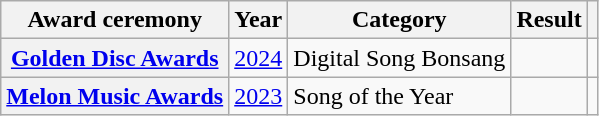<table class="wikitable plainrowheaders sortable" style="text-align:center">
<tr>
<th scope="col">Award ceremony</th>
<th scope="col">Year</th>
<th scope="col">Category</th>
<th scope="col">Result</th>
<th scope="col" class="unsortable"></th>
</tr>
<tr>
<th scope="row"><a href='#'>Golden Disc Awards</a></th>
<td><a href='#'>2024</a></td>
<td align="left">Digital Song Bonsang</td>
<td></td>
<td></td>
</tr>
<tr>
<th scope="row"><a href='#'>Melon Music Awards</a></th>
<td><a href='#'>2023</a></td>
<td align="left">Song of the Year</td>
<td></td>
<td></td>
</tr>
</table>
